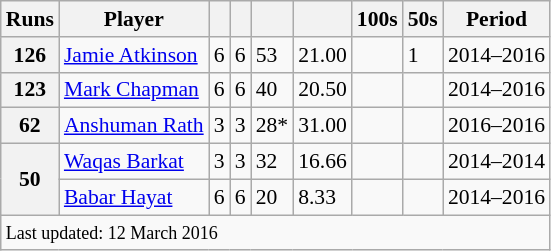<table class="wikitable"style="font-size: 90%">
<tr>
<th>Runs</th>
<th>Player</th>
<th></th>
<th></th>
<th></th>
<th></th>
<th>100s</th>
<th>50s</th>
<th>Period</th>
</tr>
<tr>
<th>126</th>
<td><a href='#'>Jamie Atkinson</a></td>
<td>6</td>
<td>6</td>
<td>53</td>
<td>21.00</td>
<td></td>
<td>1</td>
<td>2014–2016</td>
</tr>
<tr>
<th>123</th>
<td><a href='#'>Mark Chapman</a></td>
<td>6</td>
<td>6</td>
<td>40</td>
<td>20.50</td>
<td></td>
<td></td>
<td>2014–2016</td>
</tr>
<tr>
<th>62</th>
<td><a href='#'>Anshuman Rath</a></td>
<td>3</td>
<td>3</td>
<td>28*</td>
<td>31.00</td>
<td></td>
<td></td>
<td>2016–2016</td>
</tr>
<tr>
<th rowspan=2>50</th>
<td><a href='#'>Waqas Barkat</a></td>
<td>3</td>
<td>3</td>
<td>32</td>
<td>16.66</td>
<td></td>
<td></td>
<td>2014–2014</td>
</tr>
<tr>
<td><a href='#'>Babar Hayat</a></td>
<td>6</td>
<td>6</td>
<td>20</td>
<td>8.33</td>
<td></td>
<td></td>
<td>2014–2016</td>
</tr>
<tr>
<td colspan="9"><small>Last updated: 12 March 2016</small></td>
</tr>
</table>
